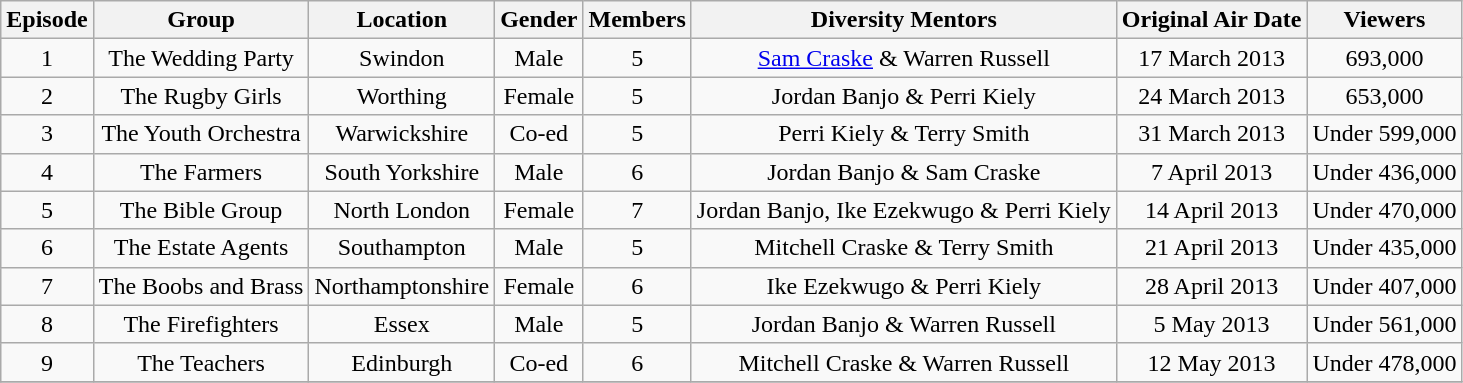<table class="wikitable"  style="text-align:center;">
<tr>
<th>Episode</th>
<th>Group</th>
<th>Location</th>
<th>Gender</th>
<th>Members</th>
<th>Diversity Mentors</th>
<th>Original Air Date</th>
<th>Viewers</th>
</tr>
<tr>
<td>1</td>
<td>The Wedding Party</td>
<td>Swindon</td>
<td>Male</td>
<td>5</td>
<td><a href='#'>Sam Craske</a> & Warren Russell</td>
<td>17 March 2013</td>
<td>693,000</td>
</tr>
<tr>
<td>2</td>
<td>The Rugby Girls</td>
<td>Worthing</td>
<td>Female</td>
<td>5</td>
<td>Jordan Banjo & Perri Kiely</td>
<td>24 March 2013</td>
<td>653,000</td>
</tr>
<tr>
<td>3</td>
<td>The Youth Orchestra</td>
<td>Warwickshire</td>
<td>Co-ed</td>
<td>5</td>
<td>Perri Kiely & Terry Smith</td>
<td>31 March 2013</td>
<td>Under 599,000</td>
</tr>
<tr>
<td>4</td>
<td>The Farmers</td>
<td>South Yorkshire</td>
<td>Male</td>
<td>6</td>
<td>Jordan Banjo & Sam Craske</td>
<td>7 April 2013</td>
<td>Under 436,000</td>
</tr>
<tr>
<td>5</td>
<td>The Bible Group</td>
<td>North London</td>
<td>Female</td>
<td>7</td>
<td>Jordan Banjo, Ike Ezekwugo & Perri Kiely</td>
<td>14 April 2013</td>
<td>Under 470,000</td>
</tr>
<tr>
<td>6</td>
<td>The Estate Agents</td>
<td>Southampton</td>
<td>Male</td>
<td>5</td>
<td>Mitchell Craske & Terry Smith</td>
<td>21 April 2013</td>
<td>Under 435,000</td>
</tr>
<tr>
<td>7</td>
<td>The Boobs and Brass</td>
<td>Northamptonshire</td>
<td>Female</td>
<td>6</td>
<td>Ike Ezekwugo & Perri Kiely</td>
<td>28 April 2013</td>
<td>Under 407,000</td>
</tr>
<tr>
<td>8</td>
<td>The Firefighters</td>
<td>Essex</td>
<td>Male</td>
<td>5</td>
<td>Jordan Banjo & Warren Russell</td>
<td>5 May 2013</td>
<td>Under 561,000</td>
</tr>
<tr>
<td>9</td>
<td>The Teachers</td>
<td>Edinburgh</td>
<td>Co-ed</td>
<td>6</td>
<td>Mitchell Craske & Warren Russell</td>
<td>12 May 2013</td>
<td>Under 478,000</td>
</tr>
<tr>
</tr>
</table>
